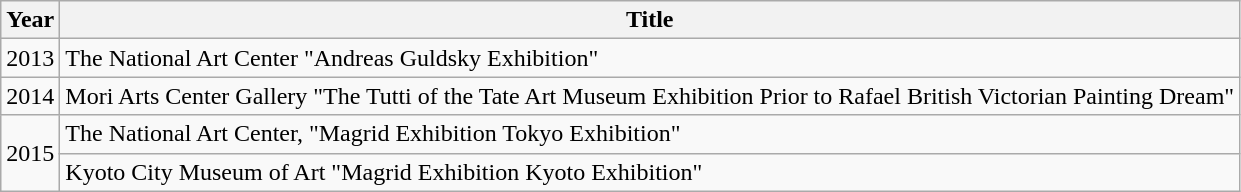<table class="wikitable">
<tr>
<th>Year</th>
<th>Title</th>
</tr>
<tr>
<td>2013</td>
<td>The National Art Center "Andreas Guldsky Exhibition"</td>
</tr>
<tr>
<td>2014</td>
<td>Mori Arts Center Gallery "The Tutti of the Tate Art Museum Exhibition Prior to Rafael British Victorian Painting Dream"</td>
</tr>
<tr>
<td rowspan="2">2015</td>
<td>The National Art Center, "Magrid Exhibition Tokyo Exhibition"</td>
</tr>
<tr>
<td>Kyoto City Museum of Art "Magrid Exhibition Kyoto Exhibition"</td>
</tr>
</table>
